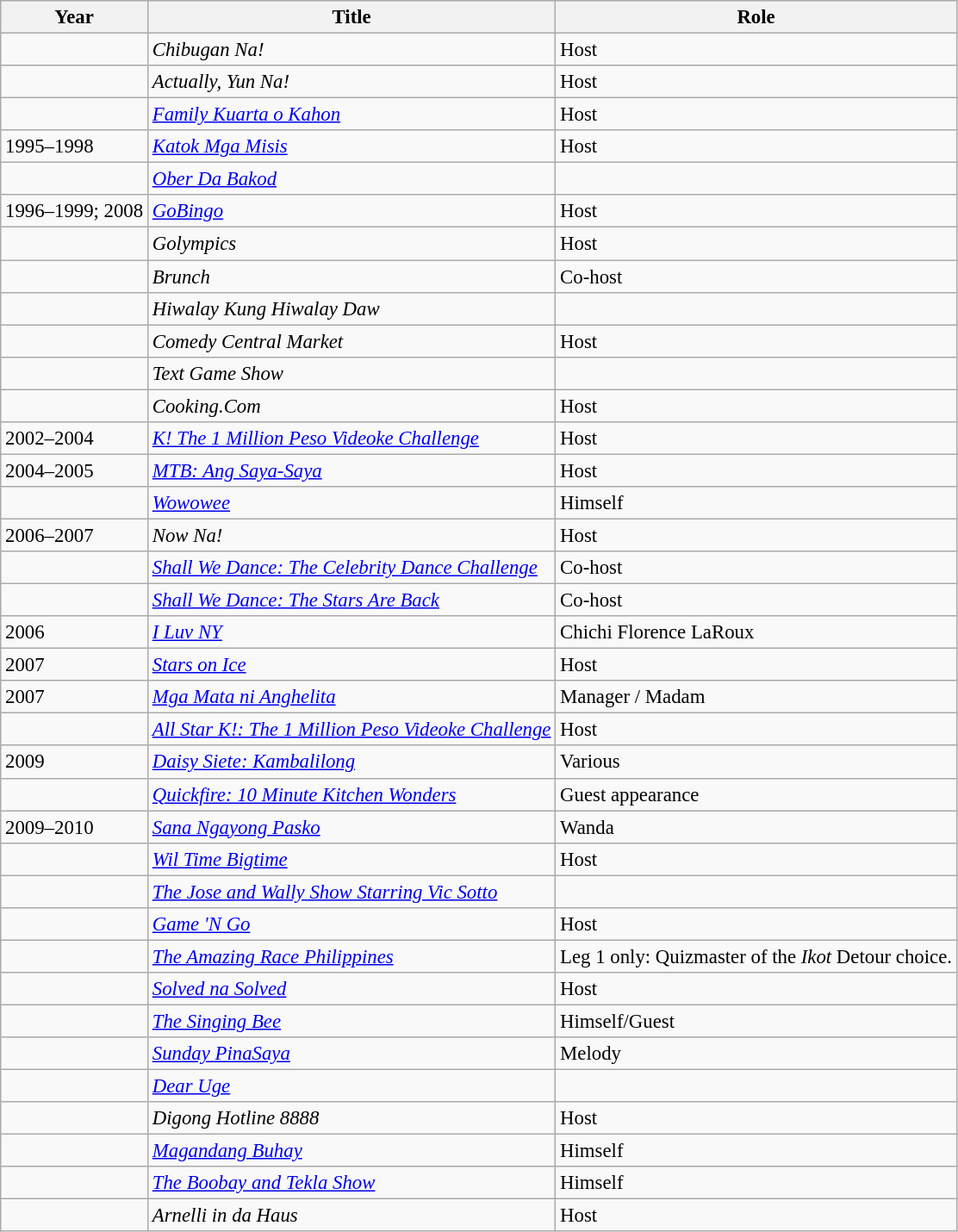<table class="wikitable" style="font-size: 95%;">
<tr>
<th>Year</th>
<th>Title</th>
<th>Role</th>
</tr>
<tr>
<td></td>
<td><em>Chibugan Na!</em></td>
<td>Host</td>
</tr>
<tr>
<td></td>
<td><em>Actually, Yun Na!</em></td>
<td>Host</td>
</tr>
<tr>
<td></td>
<td><em><a href='#'>Family Kuarta o Kahon</a></em></td>
<td>Host</td>
</tr>
<tr>
<td>1995–1998</td>
<td><em><a href='#'>Katok Mga Misis</a></em></td>
<td>Host</td>
</tr>
<tr>
<td></td>
<td><em><a href='#'>Ober Da Bakod</a></em></td>
<td></td>
</tr>
<tr>
<td>1996–1999; 2008</td>
<td><em><a href='#'>GoBingo</a></em></td>
<td>Host</td>
</tr>
<tr>
<td></td>
<td><em>Golympics</em></td>
<td>Host</td>
</tr>
<tr>
<td></td>
<td><em>Brunch</em></td>
<td>Co-host</td>
</tr>
<tr>
<td></td>
<td><em>Hiwalay Kung Hiwalay Daw</em></td>
<td></td>
</tr>
<tr>
<td></td>
<td><em>Comedy Central Market</em></td>
<td>Host</td>
</tr>
<tr>
<td></td>
<td><em>Text Game Show</em></td>
<td></td>
</tr>
<tr>
<td></td>
<td><em>Cooking.Com</em></td>
<td>Host</td>
</tr>
<tr>
<td>2002–2004</td>
<td><em><a href='#'>K! The 1 Million Peso Videoke Challenge</a></em></td>
<td>Host</td>
</tr>
<tr>
<td>2004–2005</td>
<td><em><a href='#'>MTB: Ang Saya-Saya</a></em></td>
<td>Host</td>
</tr>
<tr>
<td></td>
<td><em><a href='#'>Wowowee</a></em></td>
<td>Himself</td>
</tr>
<tr>
<td>2006–2007</td>
<td><em>Now Na!</em></td>
<td>Host</td>
</tr>
<tr>
<td></td>
<td><em><a href='#'>Shall We Dance: The Celebrity Dance Challenge</a></em></td>
<td>Co-host</td>
</tr>
<tr>
<td></td>
<td><em><a href='#'>Shall We Dance: The Stars Are Back</a></em></td>
<td>Co-host</td>
</tr>
<tr>
<td>2006</td>
<td><em><a href='#'>I Luv NY</a></em></td>
<td>Chichi Florence LaRoux</td>
</tr>
<tr>
<td>2007</td>
<td><em><a href='#'>Stars on Ice</a></em></td>
<td>Host</td>
</tr>
<tr>
<td>2007</td>
<td><em><a href='#'>Mga Mata ni Anghelita</a></em></td>
<td>Manager / Madam</td>
</tr>
<tr>
<td></td>
<td><em><a href='#'>All Star K!: The 1 Million Peso Videoke Challenge</a></em></td>
<td>Host</td>
</tr>
<tr>
<td>2009</td>
<td><em><a href='#'>Daisy Siete: Kambalilong</a></em></td>
<td>Various</td>
</tr>
<tr>
<td></td>
<td><em><a href='#'>Quickfire: 10 Minute Kitchen Wonders</a></em></td>
<td>Guest appearance</td>
</tr>
<tr>
<td>2009–2010</td>
<td><em><a href='#'>Sana Ngayong Pasko</a></em></td>
<td>Wanda</td>
</tr>
<tr>
<td></td>
<td><em><a href='#'>Wil Time Bigtime</a></em></td>
<td>Host</td>
</tr>
<tr>
<td></td>
<td><em><a href='#'>The Jose and Wally Show Starring Vic Sotto</a></em></td>
<td></td>
</tr>
<tr>
<td></td>
<td><em><a href='#'>Game 'N Go</a></em></td>
<td>Host</td>
</tr>
<tr>
<td></td>
<td><em><a href='#'>The Amazing Race Philippines</a></em></td>
<td>Leg 1 only: Quizmaster of the <em>Ikot</em> Detour choice.</td>
</tr>
<tr>
<td></td>
<td><em><a href='#'>Solved na Solved</a></em></td>
<td>Host</td>
</tr>
<tr>
<td></td>
<td><em><a href='#'>The Singing Bee</a></em></td>
<td>Himself/Guest</td>
</tr>
<tr>
<td></td>
<td><em><a href='#'>Sunday PinaSaya</a></em></td>
<td>Melody</td>
</tr>
<tr>
<td></td>
<td><em><a href='#'>Dear Uge</a></em></td>
<td></td>
</tr>
<tr>
<td></td>
<td><em>Digong Hotline 8888</em></td>
<td>Host</td>
</tr>
<tr>
<td></td>
<td><em><a href='#'>Magandang Buhay</a></em></td>
<td>Himself</td>
</tr>
<tr>
<td></td>
<td><em><a href='#'>The Boobay and Tekla Show</a></em></td>
<td>Himself</td>
</tr>
<tr>
<td></td>
<td><em>Arnelli in da Haus</em></td>
<td>Host</td>
</tr>
</table>
